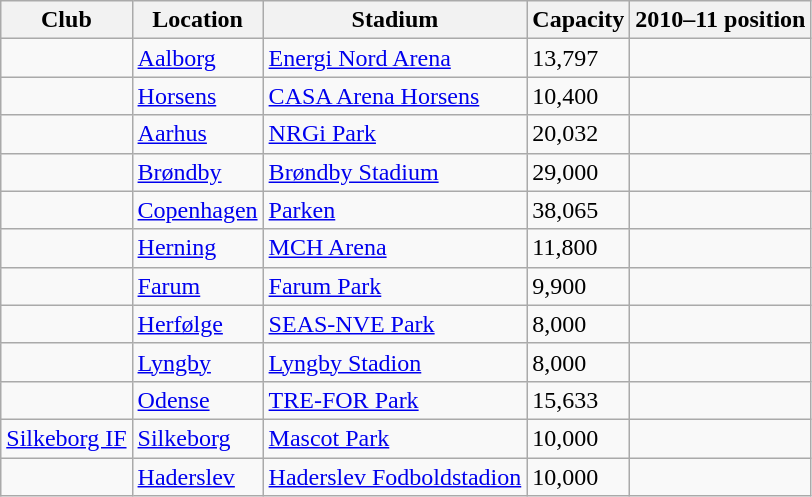<table class="wikitable sortable">
<tr>
<th>Club</th>
<th>Location</th>
<th>Stadium</th>
<th>Capacity</th>
<th>2010–11 position</th>
</tr>
<tr>
<td></td>
<td><a href='#'>Aalborg</a></td>
<td><a href='#'>Energi Nord Arena</a></td>
<td>13,797</td>
<td></td>
</tr>
<tr>
<td></td>
<td><a href='#'>Horsens</a></td>
<td><a href='#'>CASA Arena Horsens</a></td>
<td>10,400</td>
<td></td>
</tr>
<tr>
<td></td>
<td><a href='#'>Aarhus</a></td>
<td><a href='#'>NRGi Park</a></td>
<td>20,032</td>
<td></td>
</tr>
<tr>
<td></td>
<td><a href='#'>Brøndby</a></td>
<td><a href='#'>Brøndby Stadium</a></td>
<td>29,000</td>
<td></td>
</tr>
<tr>
<td></td>
<td><a href='#'>Copenhagen</a></td>
<td><a href='#'>Parken</a></td>
<td>38,065</td>
<td></td>
</tr>
<tr>
<td></td>
<td><a href='#'>Herning</a></td>
<td><a href='#'>MCH Arena</a></td>
<td>11,800</td>
<td></td>
</tr>
<tr>
<td></td>
<td><a href='#'>Farum</a></td>
<td><a href='#'>Farum Park</a></td>
<td>9,900</td>
<td></td>
</tr>
<tr>
<td></td>
<td><a href='#'>Herfølge</a></td>
<td><a href='#'>SEAS-NVE Park</a></td>
<td>8,000</td>
<td></td>
</tr>
<tr>
<td></td>
<td><a href='#'>Lyngby</a></td>
<td><a href='#'>Lyngby Stadion</a></td>
<td>8,000</td>
<td></td>
</tr>
<tr>
<td></td>
<td><a href='#'>Odense</a></td>
<td><a href='#'>TRE-FOR Park</a></td>
<td>15,633</td>
<td></td>
</tr>
<tr>
<td><a href='#'>Silkeborg IF</a></td>
<td><a href='#'>Silkeborg</a></td>
<td><a href='#'>Mascot Park</a></td>
<td>10,000</td>
<td></td>
</tr>
<tr>
<td></td>
<td><a href='#'>Haderslev</a></td>
<td><a href='#'>Haderslev Fodboldstadion</a></td>
<td>10,000</td>
<td></td>
</tr>
</table>
